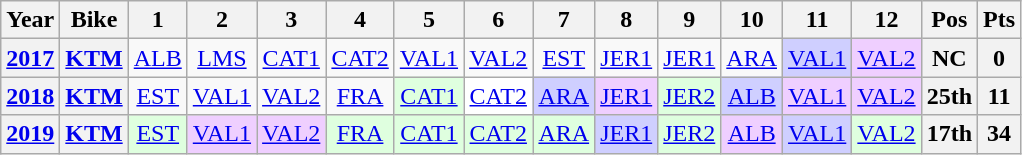<table class="wikitable" style="text-align:center">
<tr>
<th>Year</th>
<th>Bike</th>
<th>1</th>
<th>2</th>
<th>3</th>
<th>4</th>
<th>5</th>
<th>6</th>
<th>7</th>
<th>8</th>
<th>9</th>
<th>10</th>
<th>11</th>
<th>12</th>
<th>Pos</th>
<th>Pts</th>
</tr>
<tr>
<th><a href='#'>2017</a></th>
<th><a href='#'>KTM</a></th>
<td style="background:#;"><a href='#'>ALB</a><br></td>
<td style="background:#;"><a href='#'>LMS</a><br></td>
<td style="background:#;"><a href='#'>CAT1</a><br></td>
<td style="background:#;"><a href='#'>CAT2</a><br></td>
<td style="background:#;"><a href='#'>VAL1</a><br></td>
<td style="background:#;"><a href='#'>VAL2</a><br></td>
<td style="background:#;"><a href='#'>EST</a><br></td>
<td style="background:#;"><a href='#'>JER1</a><br></td>
<td style="background:#;"><a href='#'>JER1</a><br></td>
<td style="background:#;"><a href='#'>ARA</a><br></td>
<td style="background:#cfcfff;"><a href='#'>VAL1</a><br></td>
<td style="background:#efcfff;"><a href='#'>VAL2</a><br></td>
<th style="background:#;">NC</th>
<th style="background:#;">0</th>
</tr>
<tr>
<th><a href='#'>2018</a></th>
<th><a href='#'>KTM</a></th>
<td style="background:#;"><a href='#'>EST</a><br></td>
<td style="background:#;"><a href='#'>VAL1</a><br></td>
<td style="background:#;"><a href='#'>VAL2</a><br></td>
<td style="background:#;"><a href='#'>FRA</a><br></td>
<td style="background:#dfffdf;"><a href='#'>CAT1</a><br></td>
<td style="background:#ffffff;"><a href='#'>CAT2</a><br></td>
<td style="background:#cfcfff;"><a href='#'>ARA</a><br></td>
<td style="background:#efcfff;"><a href='#'>JER1</a><br></td>
<td style="background:#dfffdf;"><a href='#'>JER2</a><br></td>
<td style="background:#cfcfff;"><a href='#'>ALB</a><br></td>
<td style="background:#efcfff;"><a href='#'>VAL1</a><br></td>
<td style="background:#efcfff;"><a href='#'>VAL2</a><br></td>
<th style="background:#;">25th</th>
<th style="background:#;">11</th>
</tr>
<tr>
<th align="left"><a href='#'>2019</a></th>
<th><a href='#'>KTM</a></th>
<td style="background:#dfffdf;"><a href='#'>EST</a><br></td>
<td style="background:#efcfff;"><a href='#'>VAL1</a><br></td>
<td style="background:#efcfff;"><a href='#'>VAL2</a><br></td>
<td style="background:#dfffdf;"><a href='#'>FRA</a><br></td>
<td style="background:#dfffdf;"><a href='#'>CAT1</a><br></td>
<td style="background:#dfffdf;"><a href='#'>CAT2</a><br></td>
<td style="background:#dfffdf;"><a href='#'>ARA</a><br></td>
<td style="background:#cfcfff;"><a href='#'>JER1</a><br></td>
<td style="background:#dfffdf;"><a href='#'>JER2</a><br></td>
<td style="background:#efcfff;"><a href='#'>ALB</a><br></td>
<td style="background:#cfcfff;"><a href='#'>VAL1</a><br></td>
<td style="background:#dfffdf;"><a href='#'>VAL2</a><br></td>
<th style="background:#;">17th</th>
<th style="background:#;">34</th>
</tr>
</table>
